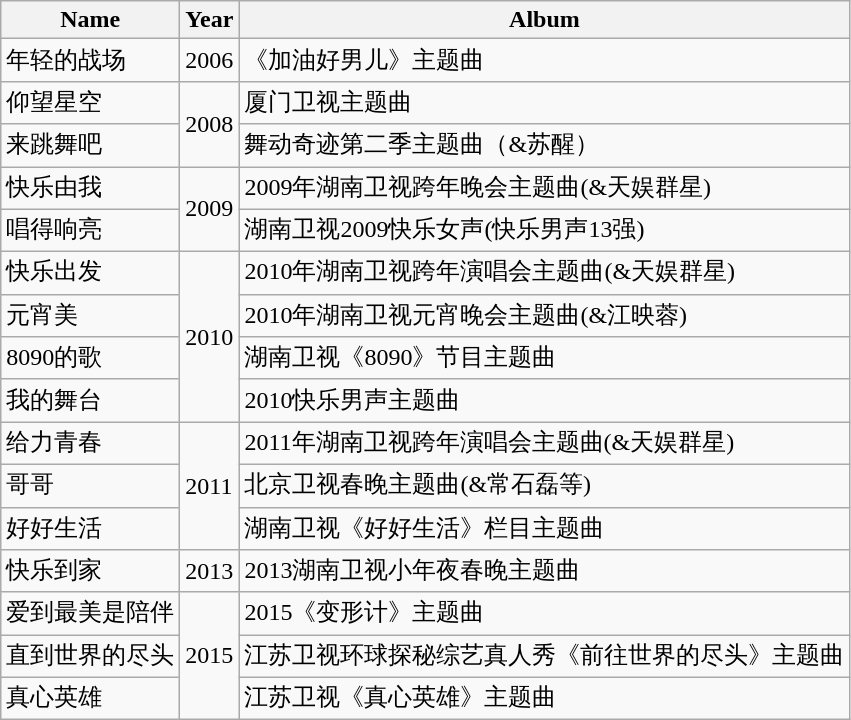<table class="wikitable">
<tr>
<th>Name</th>
<th>Year</th>
<th>Album</th>
</tr>
<tr>
<td>年轻的战场</td>
<td>2006</td>
<td>《加油好男儿》主题曲</td>
</tr>
<tr>
<td>仰望星空</td>
<td rowspan="2">2008</td>
<td>厦门卫视主题曲</td>
</tr>
<tr>
<td>来跳舞吧</td>
<td>舞动奇迹第二季主题曲（&苏醒）</td>
</tr>
<tr>
<td>快乐由我</td>
<td rowspan="2">2009</td>
<td>2009年湖南卫视跨年晚会主题曲(&天娱群星)</td>
</tr>
<tr>
<td>唱得响亮</td>
<td>湖南卫视2009快乐女声(快乐男声13强)</td>
</tr>
<tr>
<td>快乐出发</td>
<td rowspan="4">2010</td>
<td>2010年湖南卫视跨年演唱会主题曲(&天娱群星)</td>
</tr>
<tr>
<td>元宵美</td>
<td>2010年湖南卫视元宵晚会主题曲(&江映蓉)</td>
</tr>
<tr>
<td>8090的歌</td>
<td>湖南卫视《8090》节目主题曲</td>
</tr>
<tr>
<td>我的舞台</td>
<td>2010快乐男声主题曲</td>
</tr>
<tr>
<td>给力青春</td>
<td rowspan="3">2011</td>
<td>2011年湖南卫视跨年演唱会主题曲(&天娱群星)</td>
</tr>
<tr>
<td>哥哥</td>
<td>北京卫视春晚主题曲(&常石磊等)</td>
</tr>
<tr>
<td>好好生活</td>
<td>湖南卫视《好好生活》栏目主题曲</td>
</tr>
<tr>
<td>快乐到家</td>
<td>2013</td>
<td>2013湖南卫视小年夜春晚主题曲</td>
</tr>
<tr>
<td>爱到最美是陪伴</td>
<td rowspan="3">2015</td>
<td>2015《变形计》主题曲</td>
</tr>
<tr>
<td>直到世界的尽头</td>
<td>江苏卫视环球探秘综艺真人秀《前往世界的尽头》主题曲</td>
</tr>
<tr>
<td>真心英雄</td>
<td>江苏卫视《真心英雄》主题曲</td>
</tr>
</table>
